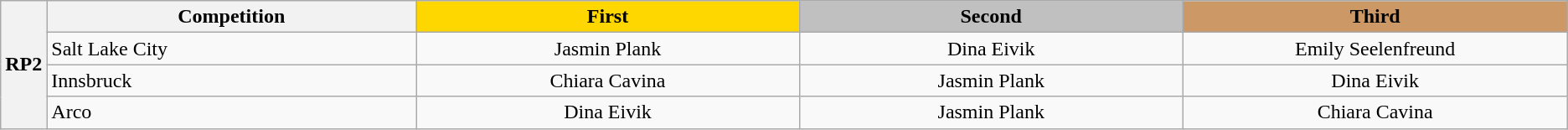<table class="wikitable" style="text-align:center;">
<tr>
<th rowspan="4" width="1%">RP2</th>
<th width="24%">Competition</th>
<th width="25%" style="background: gold">First</th>
<th width="25%" style="background: silver">Second</th>
<th width="25%" style="background: #cc9966">Third</th>
</tr>
<tr>
<td style="text-align:left"> Salt Lake City</td>
<td> Jasmin Plank</td>
<td> Dina Eivik</td>
<td> Emily Seelenfreund</td>
</tr>
<tr>
<td style="text-align:left"> Innsbruck</td>
<td> Chiara Cavina</td>
<td> Jasmin Plank</td>
<td> Dina Eivik</td>
</tr>
<tr>
<td style="text-align:left"> Arco</td>
<td> Dina Eivik</td>
<td> Jasmin Plank</td>
<td> Chiara Cavina</td>
</tr>
</table>
